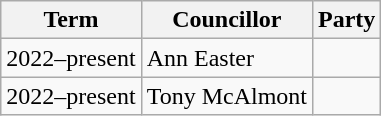<table class="wikitable">
<tr>
<th>Term</th>
<th>Councillor</th>
<th colspan=2>Party</th>
</tr>
<tr>
<td>2022–present</td>
<td>Ann Easter</td>
<td></td>
</tr>
<tr>
<td>2022–present</td>
<td>Tony McAlmont</td>
<td></td>
</tr>
</table>
